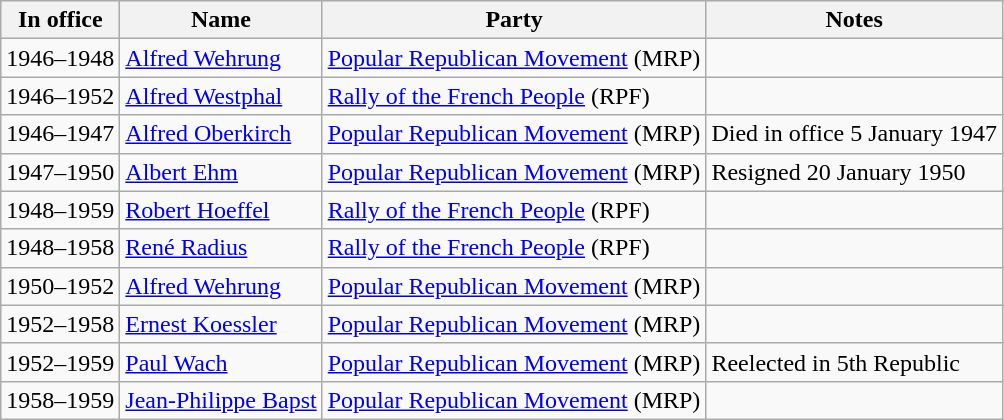<table class="wikitable sortable">
<tr>
<th>In office</th>
<th>Name</th>
<th>Party</th>
<th>Notes</th>
</tr>
<tr>
<td>1946–1948</td>
<td><a href='#'>Alfred Wehrung</a></td>
<td><a href='#'>Popular Republican Movement</a> (MRP)</td>
<td></td>
</tr>
<tr>
<td>1946–1952</td>
<td><a href='#'>Alfred Westphal</a></td>
<td><a href='#'>Rally of the French People</a> (RPF)</td>
<td></td>
</tr>
<tr>
<td>1946–1947</td>
<td><a href='#'>Alfred Oberkirch</a></td>
<td><a href='#'>Popular Republican Movement</a> (MRP)</td>
<td>Died in office 5 January 1947</td>
</tr>
<tr>
<td>1947–1950</td>
<td><a href='#'>Albert Ehm</a></td>
<td><a href='#'>Popular Republican Movement</a> (MRP)</td>
<td>Resigned 20 January 1950</td>
</tr>
<tr>
<td>1948–1959</td>
<td><a href='#'>Robert Hoeffel</a></td>
<td><a href='#'>Rally of the French People</a> (RPF)</td>
<td></td>
</tr>
<tr>
<td>1948–1958</td>
<td><a href='#'>René Radius</a></td>
<td><a href='#'>Rally of the French People</a> (RPF)</td>
<td></td>
</tr>
<tr>
<td>1950–1952</td>
<td><a href='#'>Alfred Wehrung</a></td>
<td><a href='#'>Popular Republican Movement</a> (MRP)</td>
<td></td>
</tr>
<tr>
<td>1952–1958</td>
<td><a href='#'>Ernest Koessler</a></td>
<td><a href='#'>Popular Republican Movement</a> (MRP)</td>
<td></td>
</tr>
<tr>
<td>1952–1959</td>
<td><a href='#'>Paul Wach</a></td>
<td><a href='#'>Popular Republican Movement</a> (MRP)</td>
<td>Reelected in 5th Republic</td>
</tr>
<tr>
<td>1958–1959</td>
<td><a href='#'>Jean-Philippe Bapst</a></td>
<td><a href='#'>Popular Republican Movement</a> (MRP)</td>
<td></td>
</tr>
</table>
